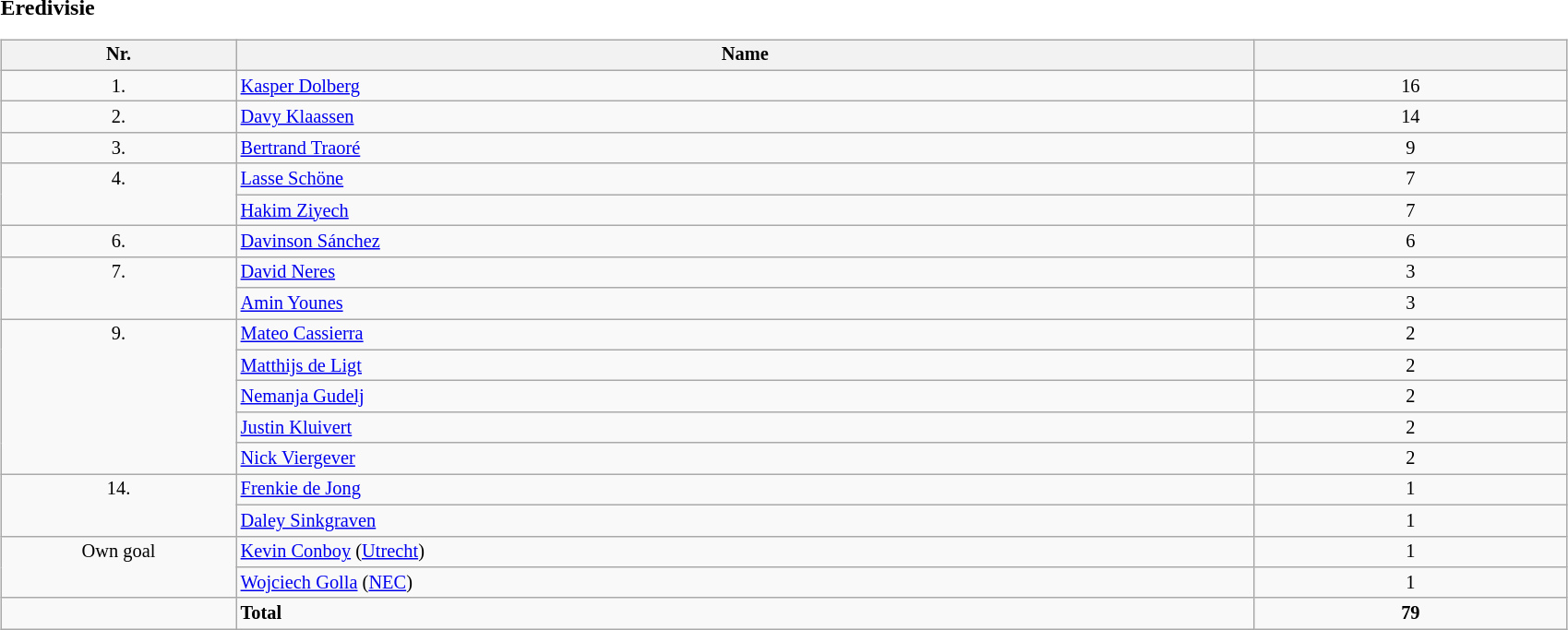<table width=100%>
<tr>
<td width=33% align=left valign=top><br><strong>Eredivisie</strong><table class="wikitable" style="width:90%; font-size:85%;">
<tr valign=top>
<th width=15% align=center>Nr.</th>
<th width=65% align=center>Name</th>
<th width=20% align=center></th>
</tr>
<tr valign=top>
<td rowspan=1 align=center>1.</td>
<td> <a href='#'>Kasper Dolberg</a></td>
<td align=center>16</td>
</tr>
<tr valign=top>
<td rowspan=1 align=center>2.</td>
<td> <a href='#'>Davy Klaassen</a></td>
<td align=center>14</td>
</tr>
<tr valign=top>
<td rowspan=1 align=center>3.</td>
<td> <a href='#'>Bertrand Traoré</a></td>
<td align=center>9</td>
</tr>
<tr valign=top>
<td rowspan=2 align=center>4.</td>
<td> <a href='#'>Lasse Schöne</a></td>
<td align=center>7</td>
</tr>
<tr valign=top>
<td> <a href='#'>Hakim Ziyech</a></td>
<td align=center>7</td>
</tr>
<tr valign=top>
<td rowspan=1 align=center>6.</td>
<td> <a href='#'>Davinson Sánchez</a></td>
<td align=center>6</td>
</tr>
<tr valign=top>
<td rowspan=2 align=center>7.</td>
<td> <a href='#'>David Neres</a></td>
<td align=center>3</td>
</tr>
<tr valign=top>
<td> <a href='#'>Amin Younes</a></td>
<td align=center>3</td>
</tr>
<tr valign=top>
<td rowspan=5 align=center>9.</td>
<td> <a href='#'>Mateo Cassierra</a></td>
<td align=center>2</td>
</tr>
<tr valign=top>
<td> <a href='#'>Matthijs de Ligt</a></td>
<td align=center>2</td>
</tr>
<tr valign=top>
<td> <a href='#'>Nemanja Gudelj</a></td>
<td align=center>2</td>
</tr>
<tr valign=top>
<td> <a href='#'>Justin Kluivert</a></td>
<td align=center>2</td>
</tr>
<tr valign=top>
<td> <a href='#'>Nick Viergever</a></td>
<td align=center>2</td>
</tr>
<tr valign=top>
<td rowspan=2 align=center>14.</td>
<td> <a href='#'>Frenkie de Jong</a></td>
<td align=center>1</td>
</tr>
<tr valign=top>
<td> <a href='#'>Daley Sinkgraven</a></td>
<td align=center>1</td>
</tr>
<tr valign=top>
<td rowspan=2 align=center>Own goal</td>
<td> <a href='#'>Kevin Conboy</a> (<a href='#'>Utrecht</a>)</td>
<td align=center>1</td>
</tr>
<tr valign=top>
<td> <a href='#'>Wojciech Golla</a> (<a href='#'>NEC</a>)</td>
<td align=center>1</td>
</tr>
<tr valign=top>
<td align=center></td>
<td><strong>Total</strong></td>
<td align=center><strong>79</strong></td>
</tr>
</table>
</td>
</tr>
</table>
